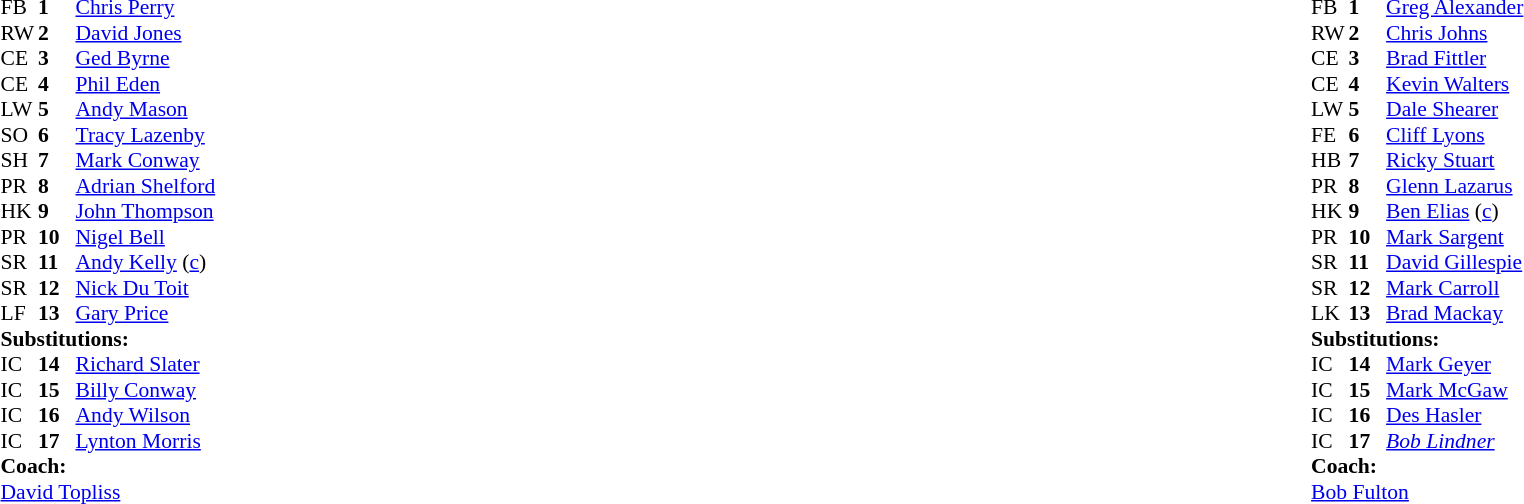<table width="100%">
<tr>
<td valign="top" width="50%"><br><table style="font-size: 90%" cellspacing="0" cellpadding="0">
<tr>
<th width="25"></th>
<th width="25"></th>
</tr>
<tr>
<td>FB</td>
<td><strong>1</strong></td>
<td><a href='#'>Chris Perry</a></td>
</tr>
<tr>
<td>RW</td>
<td><strong>2</strong></td>
<td><a href='#'>David Jones</a></td>
</tr>
<tr>
<td>CE</td>
<td><strong>3</strong></td>
<td><a href='#'>Ged Byrne</a></td>
</tr>
<tr>
<td>CE</td>
<td><strong>4</strong></td>
<td><a href='#'>Phil Eden</a></td>
</tr>
<tr>
<td>LW</td>
<td><strong>5</strong></td>
<td><a href='#'>Andy Mason</a></td>
</tr>
<tr>
<td>SO</td>
<td><strong>6</strong></td>
<td><a href='#'>Tracy Lazenby</a></td>
</tr>
<tr>
<td>SH</td>
<td><strong>7</strong></td>
<td><a href='#'>Mark Conway</a></td>
</tr>
<tr>
<td>PR</td>
<td><strong>8</strong></td>
<td><a href='#'>Adrian Shelford</a></td>
</tr>
<tr>
<td>HK</td>
<td><strong>9</strong></td>
<td><a href='#'>John Thompson</a></td>
</tr>
<tr>
<td>PR</td>
<td><strong>10</strong></td>
<td><a href='#'>Nigel Bell</a></td>
</tr>
<tr>
<td>SR</td>
<td><strong>11</strong></td>
<td><a href='#'>Andy Kelly</a> (<a href='#'>c</a>)</td>
</tr>
<tr>
<td>SR</td>
<td><strong>12</strong></td>
<td><a href='#'>Nick Du Toit</a></td>
</tr>
<tr>
<td>LF</td>
<td><strong>13</strong></td>
<td><a href='#'>Gary Price</a></td>
</tr>
<tr>
<td colspan=3><strong>Substitutions:</strong></td>
</tr>
<tr>
<td>IC</td>
<td><strong>14</strong></td>
<td><a href='#'>Richard Slater</a></td>
</tr>
<tr>
<td>IC</td>
<td><strong>15</strong></td>
<td><a href='#'>Billy Conway</a></td>
</tr>
<tr>
<td>IC</td>
<td><strong>16</strong></td>
<td><a href='#'>Andy Wilson</a></td>
</tr>
<tr>
<td>IC</td>
<td><strong>17</strong></td>
<td><a href='#'>Lynton Morris</a></td>
</tr>
<tr>
<td colspan=3><strong>Coach:</strong></td>
</tr>
<tr>
<td colspan="4"> <a href='#'>David Topliss</a></td>
</tr>
</table>
</td>
<td valign="top" width="50%"><br><table style="font-size: 90%" cellspacing="0" cellpadding="0" align="center">
<tr>
<th width="25"></th>
<th width="25"></th>
</tr>
<tr>
<td>FB</td>
<td><strong>1</strong></td>
<td><a href='#'>Greg Alexander</a></td>
</tr>
<tr>
<td>RW</td>
<td><strong>2</strong></td>
<td><a href='#'>Chris Johns</a></td>
</tr>
<tr>
<td>CE</td>
<td><strong>3</strong></td>
<td><a href='#'>Brad Fittler</a></td>
</tr>
<tr>
<td>CE</td>
<td><strong>4</strong></td>
<td><a href='#'>Kevin Walters</a></td>
</tr>
<tr>
<td>LW</td>
<td><strong>5</strong></td>
<td><a href='#'>Dale Shearer</a></td>
</tr>
<tr>
<td>FE</td>
<td><strong>6</strong></td>
<td><a href='#'>Cliff Lyons</a></td>
</tr>
<tr>
<td>HB</td>
<td><strong>7</strong></td>
<td><a href='#'>Ricky Stuart</a></td>
</tr>
<tr>
<td>PR</td>
<td><strong>8</strong></td>
<td><a href='#'>Glenn Lazarus</a></td>
</tr>
<tr>
<td>HK</td>
<td><strong>9</strong></td>
<td><a href='#'>Ben Elias</a> (<a href='#'>c</a>)</td>
</tr>
<tr>
<td>PR</td>
<td><strong>10</strong></td>
<td><a href='#'>Mark Sargent</a></td>
</tr>
<tr>
<td>SR</td>
<td><strong>11</strong></td>
<td><a href='#'>David Gillespie</a></td>
</tr>
<tr>
<td>SR</td>
<td><strong>12</strong></td>
<td><a href='#'>Mark Carroll</a></td>
</tr>
<tr>
<td>LK</td>
<td><strong>13</strong></td>
<td><a href='#'>Brad Mackay</a></td>
</tr>
<tr>
<td colspan=3><strong>Substitutions:</strong></td>
</tr>
<tr>
<td>IC</td>
<td><strong>14</strong></td>
<td><a href='#'>Mark Geyer</a></td>
</tr>
<tr>
<td>IC</td>
<td><strong>15</strong></td>
<td><a href='#'>Mark McGaw</a></td>
</tr>
<tr>
<td>IC</td>
<td><strong>16</strong></td>
<td><a href='#'>Des Hasler</a></td>
</tr>
<tr>
<td>IC</td>
<td><strong>17</strong></td>
<td><em> <a href='#'>Bob Lindner</a></em></td>
</tr>
<tr>
<td colspan=3><strong>Coach:</strong></td>
</tr>
<tr>
<td colspan="4"> <a href='#'>Bob Fulton</a></td>
</tr>
</table>
</td>
</tr>
</table>
